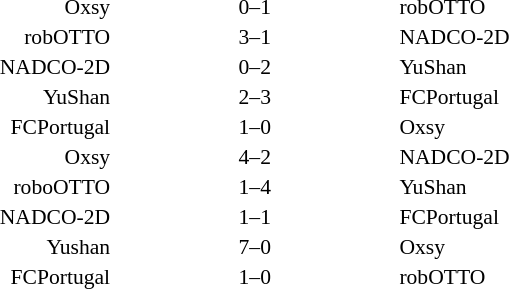<table style="width:100%" cellspacing="1">
<tr>
<th width=25%></th>
<th width=15%></th>
<th width=25%></th>
</tr>
<tr style=font-size:90%>
<td align=right>Oxsy </td>
<td align=center>0–1</td>
<td> robOTTO</td>
<td></td>
</tr>
<tr style=font-size:90%>
<td align=right>robOTTO </td>
<td align=center>3–1</td>
<td> NADCO-2D</td>
<td></td>
</tr>
<tr style=font-size:90%>
<td align=right>NADCO-2D </td>
<td align=center>0–2</td>
<td> YuShan</td>
<td></td>
</tr>
<tr style=font-size:90%>
<td align=right>YuShan </td>
<td align=center>2–3</td>
<td> FCPortugal</td>
<td></td>
</tr>
<tr style=font-size:90%>
<td align=right>FCPortugal </td>
<td align=center>1–0</td>
<td> Oxsy</td>
<td></td>
</tr>
<tr style=font-size:90%>
<td align=right>Oxsy </td>
<td align=center>4–2</td>
<td> NADCO-2D</td>
<td></td>
</tr>
<tr style=font-size:90%>
<td align=right>roboOTTO </td>
<td align=center>1–4</td>
<td> YuShan</td>
<td></td>
</tr>
<tr style=font-size:90%>
<td align=right>NADCO-2D </td>
<td align=center>1–1</td>
<td> FCPortugal</td>
<td></td>
</tr>
<tr style=font-size:90%>
<td align=right>Yushan </td>
<td align=center>7–0</td>
<td> Oxsy</td>
<td></td>
</tr>
<tr style=font-size:90%>
<td align=right>FCPortugal </td>
<td align=center>1–0</td>
<td> robOTTO</td>
<td></td>
</tr>
</table>
